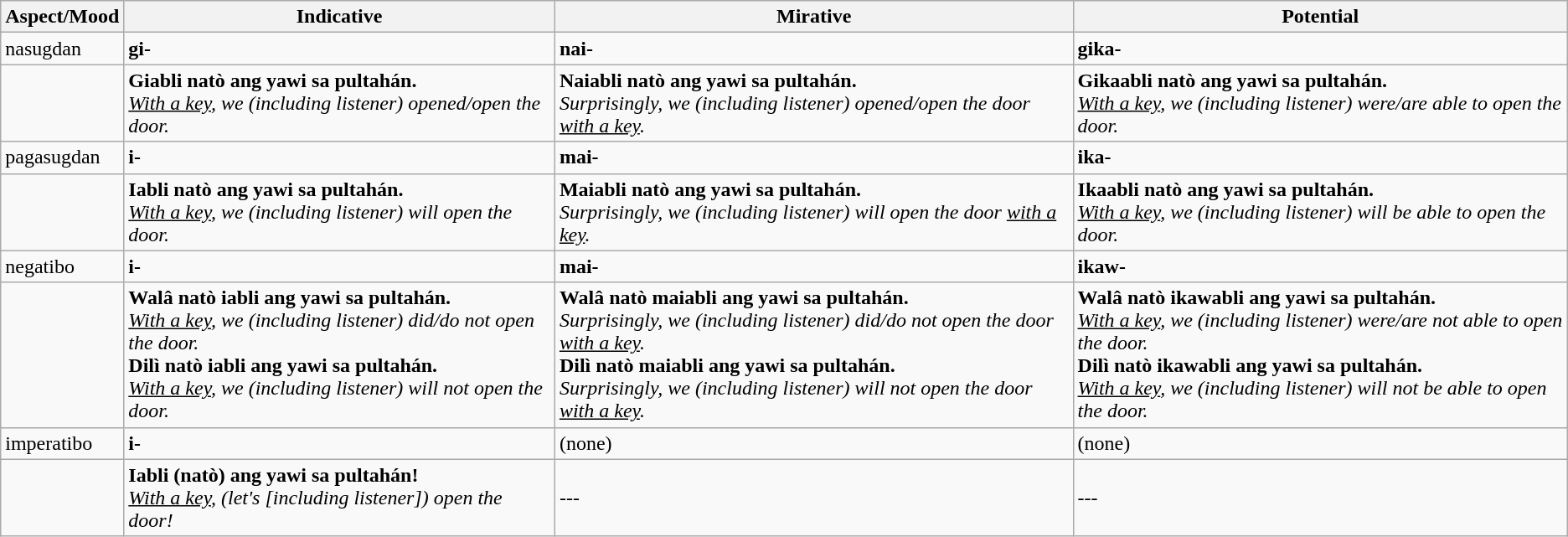<table class="wikitable">
<tr>
<th>Aspect/Mood</th>
<th>Indicative</th>
<th>Mirative</th>
<th>Potential</th>
</tr>
<tr>
<td>nasugdan</td>
<td><strong>gi-</strong></td>
<td><strong>nai-</strong></td>
<td><strong>gika-</strong></td>
</tr>
<tr>
<td></td>
<td><strong>Giabli natò ang yawi sa pultahán.</strong><br><em><u>With a key</u>, we (including listener) opened/open the door.</em></td>
<td><strong>Naiabli natò ang yawi sa pultahán.</strong><br><em>Surprisingly, we (including listener) opened/open the door <u>with a key</u>.</em></td>
<td><strong>Gikaabli natò ang yawi sa pultahán.</strong><br><em><u>With a key</u>, we (including listener) were/are able to open the door.</em></td>
</tr>
<tr>
<td>pagasugdan</td>
<td><strong>i-</strong></td>
<td><strong>mai-</strong></td>
<td><strong>ika-</strong></td>
</tr>
<tr>
<td></td>
<td><strong>Iabli natò ang yawi sa pultahán.</strong><br><em><u>With a key</u>, we (including listener) will open the door.</em></td>
<td><strong>Maiabli natò ang yawi sa pultahán.</strong><br><em>Surprisingly, we (including listener) will open the door <u>with a key</u>.</em></td>
<td><strong>Ikaabli natò ang yawi sa pultahán.</strong><br><em><u>With a key</u>, we (including listener) will be able to open the door.</em></td>
</tr>
<tr>
<td>negatibo</td>
<td><strong>i-</strong></td>
<td><strong>mai-</strong></td>
<td><strong>ikaw-</strong></td>
</tr>
<tr>
<td></td>
<td><strong>Walâ natò iabli ang yawi sa pultahán.</strong><br><em><u>With a key</u>, we (including listener) did/do not open the door.</em><br><strong>Dilì natò iabli ang yawi sa pultahán.</strong><br><em><u>With a key</u>, we (including listener) will not open the door.</em></td>
<td><strong>Walâ natò maiabli ang yawi sa pultahán.</strong><br><em>Surprisingly, we (including listener) did/do not open the door <u>with a key</u>.</em><br><strong>Dilì natò maiabli ang yawi sa pultahán.</strong><br><em>Surprisingly, we (including listener) will not open the door <u>with a key</u>.</em></td>
<td><strong>Walâ natò ikawabli ang yawi sa pultahán.</strong><br><em><u>With a key</u>, we (including listener) were/are not able to open the door.</em><br><strong>Dilì natò ikawabli ang yawi sa pultahán.</strong><br><em><u>With a key</u>, we (including listener) will not be able to open the door.</em></td>
</tr>
<tr>
<td>imperatibo</td>
<td><strong>i-</strong></td>
<td>(none)</td>
<td>(none)</td>
</tr>
<tr>
<td></td>
<td><strong>Iabli (natò) ang yawi sa pultahán!</strong><br><em><u>With a key</u>, (let's [including listener]) open the door!</em></td>
<td>---</td>
<td>---</td>
</tr>
</table>
